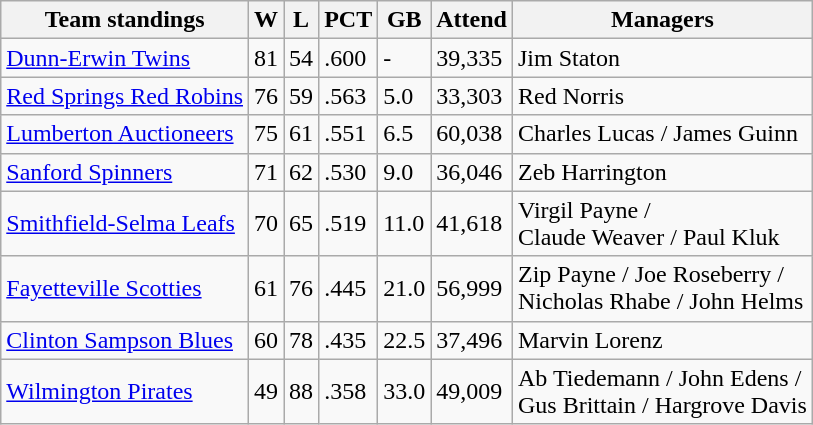<table class="wikitable">
<tr>
<th>Team standings</th>
<th>W</th>
<th>L</th>
<th>PCT</th>
<th>GB</th>
<th>Attend</th>
<th>Managers</th>
</tr>
<tr>
<td><a href='#'>Dunn-Erwin Twins</a></td>
<td>81</td>
<td>54</td>
<td>.600</td>
<td>-</td>
<td>39,335</td>
<td>Jim Staton</td>
</tr>
<tr>
<td><a href='#'>Red Springs Red Robins</a></td>
<td>76</td>
<td>59</td>
<td>.563</td>
<td>5.0</td>
<td>33,303</td>
<td>Red Norris</td>
</tr>
<tr>
<td><a href='#'>Lumberton Auctioneers</a></td>
<td>75</td>
<td>61</td>
<td>.551</td>
<td>6.5</td>
<td>60,038</td>
<td>Charles Lucas / James Guinn</td>
</tr>
<tr>
<td><a href='#'>Sanford Spinners</a></td>
<td>71</td>
<td>62</td>
<td>.530</td>
<td>9.0</td>
<td>36,046</td>
<td>Zeb Harrington</td>
</tr>
<tr>
<td><a href='#'>Smithfield-Selma Leafs</a></td>
<td>70</td>
<td>65</td>
<td>.519</td>
<td>11.0</td>
<td>41,618</td>
<td>Virgil Payne /<br> Claude Weaver / Paul Kluk</td>
</tr>
<tr>
<td><a href='#'>Fayetteville Scotties</a></td>
<td>61</td>
<td>76</td>
<td>.445</td>
<td>21.0</td>
<td>56,999</td>
<td>Zip Payne / Joe Roseberry /<br> Nicholas Rhabe / John Helms</td>
</tr>
<tr>
<td><a href='#'>Clinton Sampson Blues</a></td>
<td>60</td>
<td>78</td>
<td>.435</td>
<td>22.5</td>
<td>37,496</td>
<td>Marvin Lorenz</td>
</tr>
<tr>
<td><a href='#'>Wilmington Pirates</a></td>
<td>49</td>
<td>88</td>
<td>.358</td>
<td>33.0</td>
<td>49,009</td>
<td>Ab Tiedemann / John Edens /<br> Gus Brittain / Hargrove Davis</td>
</tr>
</table>
